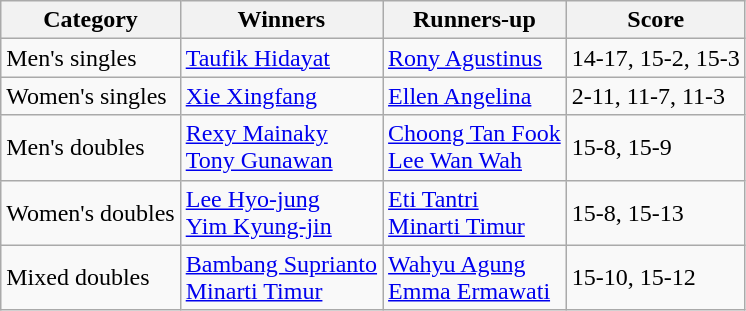<table class=wikitable style="white-space:nowrap;">
<tr>
<th>Category</th>
<th>Winners</th>
<th>Runners-up</th>
<th>Score</th>
</tr>
<tr>
<td>Men's singles</td>
<td> <a href='#'>Taufik Hidayat</a></td>
<td> <a href='#'>Rony Agustinus</a></td>
<td>14-17, 15-2, 15-3</td>
</tr>
<tr>
<td>Women's singles</td>
<td> <a href='#'>Xie Xingfang</a></td>
<td> <a href='#'>Ellen Angelina</a></td>
<td>2-11, 11-7, 11-3</td>
</tr>
<tr>
<td>Men's doubles</td>
<td> <a href='#'>Rexy Mainaky</a><br> <a href='#'>Tony Gunawan</a></td>
<td> <a href='#'>Choong Tan Fook</a><br> <a href='#'>Lee Wan Wah</a></td>
<td>15-8, 15-9</td>
</tr>
<tr>
<td>Women's doubles</td>
<td> <a href='#'>Lee Hyo-jung</a><br> <a href='#'>Yim Kyung-jin</a></td>
<td> <a href='#'>Eti Tantri</a><br> <a href='#'>Minarti Timur</a></td>
<td>15-8, 15-13</td>
</tr>
<tr>
<td>Mixed doubles</td>
<td> <a href='#'>Bambang Suprianto</a><br> <a href='#'>Minarti Timur</a></td>
<td> <a href='#'>Wahyu Agung</a><br> <a href='#'>Emma Ermawati</a></td>
<td>15-10, 15-12</td>
</tr>
</table>
